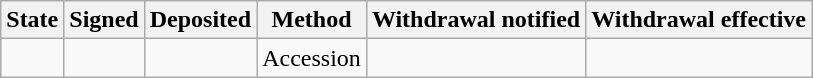<table class="wikitable sortable">
<tr>
<th>State</th>
<th>Signed</th>
<th>Deposited</th>
<th>Method</th>
<th>Withdrawal notified</th>
<th>Withdrawal effective</th>
</tr>
<tr>
<td></td>
<td></td>
<td></td>
<td>Accession</td>
<td></td>
<td></td>
</tr>
</table>
